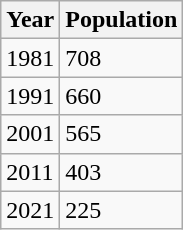<table class=wikitable>
<tr>
<th>Year</th>
<th>Population</th>
</tr>
<tr>
<td>1981</td>
<td>708</td>
</tr>
<tr>
<td>1991</td>
<td>660</td>
</tr>
<tr>
<td>2001</td>
<td>565</td>
</tr>
<tr>
<td>2011</td>
<td>403</td>
</tr>
<tr>
<td>2021</td>
<td>225</td>
</tr>
</table>
